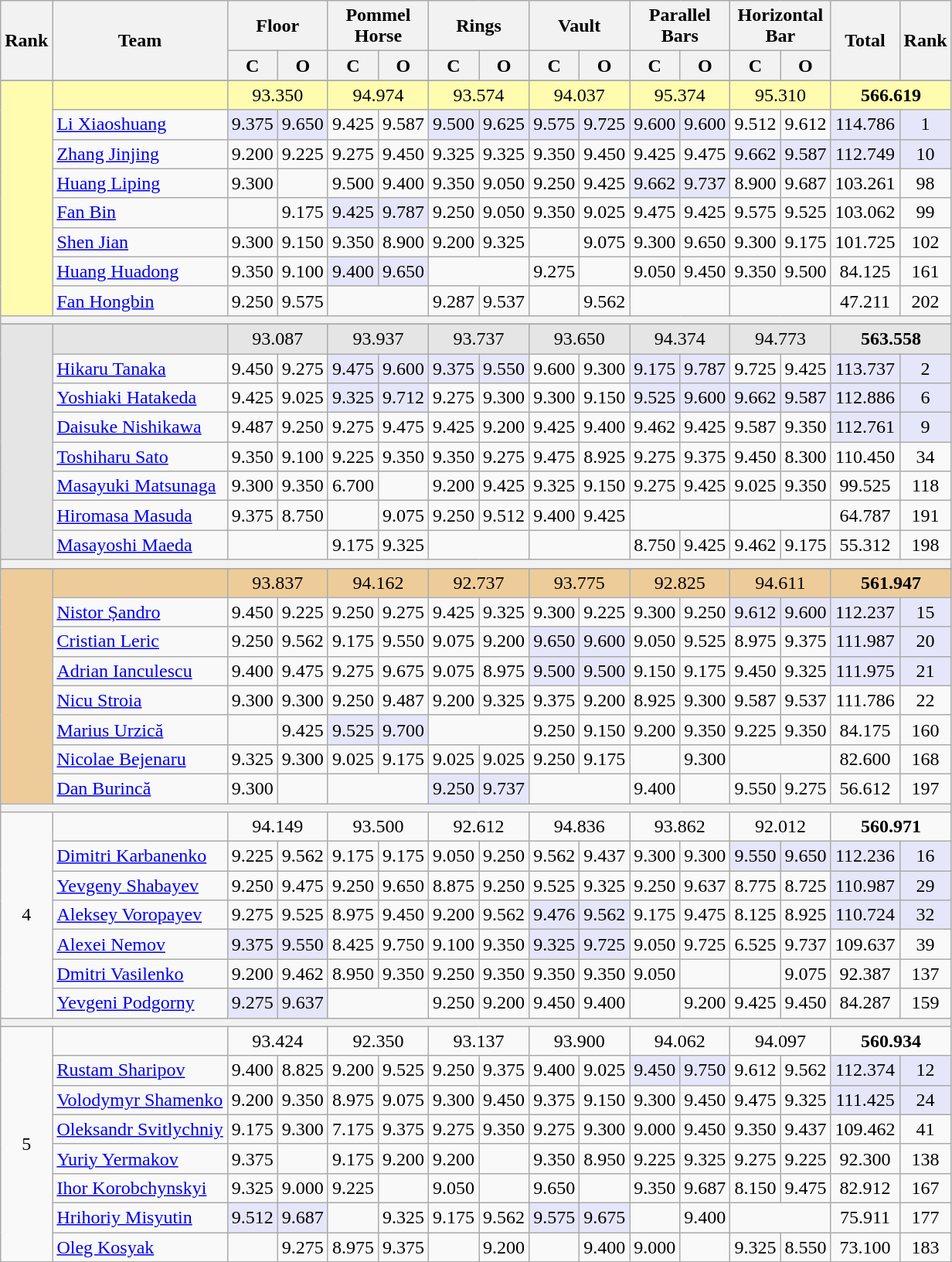<table class="wikitable" style="text-align:center">
<tr>
<th rowspan=2>Rank</th>
<th rowspan=2>Team</th>
<th colspan=2>Floor</th>
<th colspan=2>Pommel<br>Horse</th>
<th colspan=2>Rings</th>
<th colspan=2>Vault</th>
<th colspan=2>Parallel<br>Bars</th>
<th colspan=2>Horizontal<br>Bar</th>
<th rowspan=2>Total</th>
<th rowspan=2>Rank</th>
</tr>
<tr>
<th>C</th>
<th>O</th>
<th>C</th>
<th>O</th>
<th>C</th>
<th>O</th>
<th>C</th>
<th>O</th>
<th>C</th>
<th>O</th>
<th>C</th>
<th>O</th>
</tr>
<tr>
</tr>
<tr style="background:#fffcaf;">
<td rowspan=8></td>
<td align=left></td>
<td colspan=2>93.350</td>
<td colspan=2>94.974</td>
<td colspan=2>93.574</td>
<td colspan=2>94.037</td>
<td colspan=2>95.374</td>
<td colspan=2>95.310</td>
<td colspan=2><strong>566.619</strong></td>
</tr>
<tr>
<td align=left><a href='#'>Li Xiaoshuang</a></td>
<td bgcolor="lavender">9.375</td>
<td bgcolor="lavender">9.650</td>
<td>9.425</td>
<td>9.587</td>
<td bgcolor="lavender">9.500</td>
<td bgcolor="lavender">9.625</td>
<td bgcolor="lavender">9.575</td>
<td bgcolor="lavender">9.725</td>
<td bgcolor="lavender">9.600</td>
<td bgcolor="lavender">9.600</td>
<td>9.512</td>
<td>9.612</td>
<td bgcolor="lavender">114.786</td>
<td bgcolor="lavender">1</td>
</tr>
<tr>
<td align=left><a href='#'>Zhang Jinjing</a></td>
<td>9.200</td>
<td>9.225</td>
<td>9.275</td>
<td>9.450</td>
<td>9.325</td>
<td>9.325</td>
<td>9.350</td>
<td>9.450</td>
<td>9.425</td>
<td>9.475</td>
<td bgcolor="lavender">9.662</td>
<td bgcolor="lavender">9.587</td>
<td bgcolor="lavender">112.749</td>
<td bgcolor="lavender">10</td>
</tr>
<tr>
<td align=left><a href='#'>Huang Liping</a></td>
<td>9.300</td>
<td></td>
<td>9.500</td>
<td>9.400</td>
<td>9.350</td>
<td>9.050</td>
<td>9.250</td>
<td>9.425</td>
<td bgcolor="lavender">9.662</td>
<td bgcolor="lavender">9.737</td>
<td>8.900</td>
<td>9.687</td>
<td>103.261</td>
<td>98</td>
</tr>
<tr>
<td align=left><a href='#'>Fan Bin</a></td>
<td></td>
<td>9.175</td>
<td bgcolor="lavender">9.425</td>
<td bgcolor="lavender">9.787</td>
<td>9.250</td>
<td>9.050</td>
<td>9.350</td>
<td>9.025</td>
<td>9.475</td>
<td>9.425</td>
<td>9.575</td>
<td>9.525</td>
<td>103.062</td>
<td>99</td>
</tr>
<tr>
<td align=left><a href='#'>Shen Jian</a></td>
<td>9.300</td>
<td>9.150</td>
<td>9.350</td>
<td>8.900</td>
<td>9.200</td>
<td>9.325</td>
<td></td>
<td>9.075</td>
<td>9.300</td>
<td>9.650</td>
<td>9.300</td>
<td>9.175</td>
<td>101.725</td>
<td>102</td>
</tr>
<tr>
<td align=left><a href='#'>Huang Huadong</a></td>
<td>9.350</td>
<td>9.100</td>
<td bgcolor="lavender">9.400</td>
<td bgcolor="lavender">9.650</td>
<td colspan=2> </td>
<td>9.275</td>
<td></td>
<td>9.050</td>
<td>9.450</td>
<td>9.350</td>
<td>9.500</td>
<td>84.125</td>
<td>161</td>
</tr>
<tr>
<td align=left><a href='#'>Fan Hongbin</a></td>
<td>9.250</td>
<td>9.575</td>
<td colspan=2> </td>
<td>9.287</td>
<td>9.537</td>
<td></td>
<td>9.562</td>
<td colspan=2> </td>
<td colspan=2> </td>
<td>47.211</td>
<td>202</td>
</tr>
<tr>
<th colspan=16></th>
</tr>
<tr>
</tr>
<tr style="background:#e5e5e5;">
<td rowspan=8></td>
<td align=left></td>
<td colspan=2>93.087</td>
<td colspan=2>93.937</td>
<td colspan=2>93.737</td>
<td colspan=2>93.650</td>
<td colspan=2>94.374</td>
<td colspan=2>94.773</td>
<td colspan=2><strong>563.558</strong></td>
</tr>
<tr>
<td align=left><a href='#'>Hikaru Tanaka</a></td>
<td>9.450</td>
<td>9.275</td>
<td bgcolor="lavender">9.475</td>
<td bgcolor="lavender">9.600</td>
<td bgcolor="lavender">9.375</td>
<td bgcolor="lavender">9.550</td>
<td>9.600</td>
<td>9.300</td>
<td bgcolor="lavender">9.175</td>
<td bgcolor="lavender">9.787</td>
<td>9.725</td>
<td>9.425</td>
<td bgcolor="lavender">113.737</td>
<td bgcolor="lavender">2</td>
</tr>
<tr>
<td align=left><a href='#'>Yoshiaki Hatakeda</a></td>
<td>9.425</td>
<td>9.025</td>
<td bgcolor="lavender">9.325</td>
<td bgcolor="lavender">9.712</td>
<td>9.275</td>
<td>9.300</td>
<td>9.300</td>
<td>9.150</td>
<td bgcolor="lavender">9.525</td>
<td bgcolor="lavender">9.600</td>
<td bgcolor="lavender">9.662</td>
<td bgcolor="lavender">9.587</td>
<td bgcolor="lavender">112.886</td>
<td bgcolor="lavender">6</td>
</tr>
<tr>
<td align=left><a href='#'>Daisuke Nishikawa</a></td>
<td>9.487</td>
<td>9.250</td>
<td>9.275</td>
<td>9.475</td>
<td>9.425</td>
<td>9.200</td>
<td>9.425</td>
<td>9.400</td>
<td>9.462</td>
<td>9.425</td>
<td>9.587</td>
<td>9.350</td>
<td bgcolor="lavender">112.761</td>
<td bgcolor="lavender">9</td>
</tr>
<tr>
<td align=left><a href='#'>Toshiharu Sato</a></td>
<td>9.350</td>
<td>9.100</td>
<td>9.225</td>
<td>9.350</td>
<td>9.350</td>
<td>9.275</td>
<td>9.475</td>
<td>8.925</td>
<td>9.275</td>
<td>9.375</td>
<td>9.450</td>
<td>8.300</td>
<td>110.450</td>
<td>34</td>
</tr>
<tr>
<td align=left><a href='#'>Masayuki Matsunaga</a></td>
<td>9.300</td>
<td>9.350</td>
<td>6.700</td>
<td></td>
<td>9.200</td>
<td>9.425</td>
<td>9.325</td>
<td>9.150</td>
<td>9.275</td>
<td>9.425</td>
<td>9.025</td>
<td>9.350</td>
<td>99.525</td>
<td>118</td>
</tr>
<tr>
<td align=left><a href='#'>Hiromasa Masuda</a></td>
<td>9.375</td>
<td>8.750</td>
<td></td>
<td>9.075</td>
<td>9.250</td>
<td>9.512</td>
<td>9.400</td>
<td>9.425</td>
<td colspan=2> </td>
<td colspan=2> </td>
<td>64.787</td>
<td>191</td>
</tr>
<tr>
<td align=left><a href='#'>Masayoshi Maeda</a></td>
<td colspan=2> </td>
<td>9.175</td>
<td>9.325</td>
<td colspan=2> </td>
<td colspan=2> </td>
<td>8.750</td>
<td>9.425</td>
<td>9.462</td>
<td>9.175</td>
<td>55.312</td>
<td>198</td>
</tr>
<tr>
<th colspan=16></th>
</tr>
<tr>
</tr>
<tr style="background:#ec9;">
<td rowspan=8></td>
<td align=left></td>
<td colspan=2>93.837</td>
<td colspan=2>94.162</td>
<td colspan=2>92.737</td>
<td colspan=2>93.775</td>
<td colspan=2>92.825</td>
<td colspan=2>94.611</td>
<td colspan=2><strong>561.947</strong></td>
</tr>
<tr>
<td align=left><a href='#'>Nistor Șandro</a></td>
<td>9.450</td>
<td>9.225</td>
<td>9.250</td>
<td>9.275</td>
<td>9.425</td>
<td>9.325</td>
<td>9.300</td>
<td>9.225</td>
<td>9.300</td>
<td>9.250</td>
<td bgcolor="lavender">9.612</td>
<td bgcolor="lavender">9.600</td>
<td bgcolor="lavender">112.237</td>
<td bgcolor="lavender">15</td>
</tr>
<tr>
<td align=left><a href='#'>Cristian Leric</a></td>
<td>9.250</td>
<td>9.562</td>
<td>9.175</td>
<td>9.550</td>
<td>9.075</td>
<td>9.200</td>
<td bgcolor="lavender">9.650</td>
<td bgcolor="lavender">9.600</td>
<td>9.050</td>
<td>9.525</td>
<td>8.975</td>
<td>9.375</td>
<td bgcolor="lavender">111.987</td>
<td bgcolor="lavender">20</td>
</tr>
<tr>
<td align=left><a href='#'>Adrian Ianculescu</a></td>
<td>9.400</td>
<td>9.475</td>
<td>9.275</td>
<td>9.675</td>
<td>9.075</td>
<td>8.975</td>
<td bgcolor="lavender">9.500</td>
<td bgcolor="lavender">9.500</td>
<td>9.150</td>
<td>9.175</td>
<td>9.450</td>
<td>9.325</td>
<td bgcolor="lavender">111.975</td>
<td bgcolor="lavender">21</td>
</tr>
<tr>
<td align=left><a href='#'>Nicu Stroia</a></td>
<td>9.300</td>
<td>9.300</td>
<td>9.250</td>
<td>9.487</td>
<td>9.200</td>
<td>9.325</td>
<td>9.375</td>
<td>9.200</td>
<td>8.925</td>
<td>9.300</td>
<td>9.587</td>
<td>9.537</td>
<td>111.786</td>
<td>22</td>
</tr>
<tr>
<td align=left><a href='#'>Marius Urzică</a></td>
<td></td>
<td>9.425</td>
<td bgcolor="lavender">9.525</td>
<td bgcolor="lavender">9.700</td>
<td colspan=2> </td>
<td>9.250</td>
<td>9.150</td>
<td>9.200</td>
<td>9.350</td>
<td>9.225</td>
<td>9.350</td>
<td>84.175</td>
<td>160</td>
</tr>
<tr>
<td align=left><a href='#'>Nicolae Bejenaru</a></td>
<td>9.325</td>
<td>9.300</td>
<td>9.025</td>
<td>9.175</td>
<td>9.025</td>
<td>9.025</td>
<td>9.250</td>
<td>9.175</td>
<td></td>
<td>9.300</td>
<td colspan=2> </td>
<td>82.600</td>
<td>168</td>
</tr>
<tr>
<td align=left><a href='#'>Dan Burincă</a></td>
<td>9.300</td>
<td></td>
<td colspan=2> </td>
<td bgcolor="lavender">9.250</td>
<td bgcolor="lavender">9.737</td>
<td colspan=2> </td>
<td>9.400</td>
<td></td>
<td>9.550</td>
<td>9.275</td>
<td>56.612</td>
<td>197</td>
</tr>
<tr>
<th colspan=16></th>
</tr>
<tr>
<td rowspan=7>4</td>
<td align=left></td>
<td colspan=2>94.149</td>
<td colspan=2>93.500</td>
<td colspan=2>92.612</td>
<td colspan=2>94.836</td>
<td colspan=2>93.862</td>
<td colspan=2>92.012</td>
<td colspan=2><strong>560.971</strong></td>
</tr>
<tr>
<td align=left><a href='#'>Dimitri Karbanenko</a></td>
<td>9.225</td>
<td>9.562</td>
<td>9.175</td>
<td>9.175</td>
<td>9.050</td>
<td>9.250</td>
<td>9.562</td>
<td>9.437</td>
<td>9.300</td>
<td>9.300</td>
<td bgcolor="lavender">9.550</td>
<td bgcolor="lavender">9.650</td>
<td bgcolor="lavender">112.236</td>
<td bgcolor="lavender">16</td>
</tr>
<tr>
<td align=left><a href='#'>Yevgeny Shabayev</a></td>
<td>9.250</td>
<td>9.475</td>
<td>9.250</td>
<td>9.650</td>
<td>8.875</td>
<td>9.250</td>
<td>9.525</td>
<td>9.325</td>
<td>9.250</td>
<td>9.637</td>
<td>8.775</td>
<td>8.725</td>
<td bgcolor="lavender">110.987</td>
<td bgcolor="lavender">29</td>
</tr>
<tr>
<td align=left><a href='#'>Aleksey Voropayev</a></td>
<td>9.275</td>
<td>9.525</td>
<td>8.975</td>
<td>9.450</td>
<td>9.200</td>
<td>9.562</td>
<td bgcolor="lavender">9.476</td>
<td bgcolor="lavender">9.562</td>
<td>9.175</td>
<td>9.475</td>
<td>8.125</td>
<td>8.925</td>
<td bgcolor="lavender">110.724</td>
<td bgcolor="lavender">32</td>
</tr>
<tr>
<td align=left><a href='#'>Alexei Nemov</a></td>
<td bgcolor="lavender">9.375</td>
<td bgcolor="lavender">9.550</td>
<td>8.425</td>
<td>9.750</td>
<td>9.100</td>
<td>9.350</td>
<td bgcolor="lavender">9.325</td>
<td bgcolor="lavender">9.725</td>
<td>9.050</td>
<td>9.725</td>
<td>6.525</td>
<td>9.737</td>
<td>109.637</td>
<td>39</td>
</tr>
<tr>
<td align=left><a href='#'>Dmitri Vasilenko</a></td>
<td>9.200</td>
<td>9.462</td>
<td>8.950</td>
<td>9.350</td>
<td>9.250</td>
<td>9.350</td>
<td>9.350</td>
<td>9.350</td>
<td>9.050</td>
<td></td>
<td></td>
<td>9.075</td>
<td>92.387</td>
<td>137</td>
</tr>
<tr>
<td align=left><a href='#'>Yevgeni Podgorny</a></td>
<td bgcolor="lavender">9.275</td>
<td bgcolor="lavender">9.637</td>
<td colspan=2> </td>
<td>9.250</td>
<td>9.200</td>
<td>9.450</td>
<td>9.400</td>
<td></td>
<td>9.200</td>
<td>9.425</td>
<td>9.450</td>
<td>84.287</td>
<td>159</td>
</tr>
<tr>
<th colspan=16></th>
</tr>
<tr>
<td rowspan=8>5</td>
<td align=left></td>
<td colspan=2>93.424</td>
<td colspan=2>92.350</td>
<td colspan=2>93.137</td>
<td colspan=2>93.900</td>
<td colspan=2>94.062</td>
<td colspan=2>94.097</td>
<td colspan=2><strong>560.934</strong></td>
</tr>
<tr>
<td align=left><a href='#'>Rustam Sharipov</a></td>
<td>9.400</td>
<td>8.825</td>
<td>9.200</td>
<td>9.525</td>
<td>9.250</td>
<td>9.375</td>
<td>9.400</td>
<td>9.025</td>
<td bgcolor="lavender">9.450</td>
<td bgcolor="lavender">9.750</td>
<td>9.612</td>
<td>9.562</td>
<td bgcolor="lavender">112.374</td>
<td bgcolor="lavender">12</td>
</tr>
<tr>
<td align=left><a href='#'>Volodymyr Shamenko</a></td>
<td>9.200</td>
<td>9.350</td>
<td>8.975</td>
<td>9.075</td>
<td>9.300</td>
<td>9.450</td>
<td>9.375</td>
<td>9.150</td>
<td>9.300</td>
<td>9.450</td>
<td>9.475</td>
<td>9.325</td>
<td bgcolor="lavender">111.425</td>
<td bgcolor="lavender">24</td>
</tr>
<tr>
<td align=left><a href='#'>Oleksandr Svitlychniy</a></td>
<td>9.175</td>
<td>9.300</td>
<td>7.175</td>
<td>9.375</td>
<td>9.275</td>
<td>9.350</td>
<td>9.275</td>
<td>9.300</td>
<td>9.000</td>
<td>9.450</td>
<td>9.350</td>
<td>9.437</td>
<td>109.462</td>
<td>41</td>
</tr>
<tr>
<td align=left><a href='#'>Yuriy Yermakov</a></td>
<td>9.375</td>
<td></td>
<td>9.175</td>
<td>9.200</td>
<td>9.200</td>
<td></td>
<td>9.350</td>
<td>8.950</td>
<td>9.225</td>
<td>9.325</td>
<td>9.275</td>
<td>9.225</td>
<td>92.300</td>
<td>138</td>
</tr>
<tr>
<td align=left><a href='#'>Ihor Korobchynskyi</a></td>
<td>9.325</td>
<td>9.000</td>
<td>9.225</td>
<td></td>
<td>9.050</td>
<td></td>
<td>9.650</td>
<td></td>
<td>9.350</td>
<td>9.687</td>
<td>8.150</td>
<td>9.475</td>
<td>82.912</td>
<td>167</td>
</tr>
<tr>
<td align=left><a href='#'>Hrihoriy Misyutin</a></td>
<td bgcolor="lavender">9.512</td>
<td bgcolor="lavender">9.687</td>
<td></td>
<td>9.325</td>
<td>9.175</td>
<td>9.562</td>
<td bgcolor="lavender">9.575</td>
<td bgcolor="lavender">9.675</td>
<td></td>
<td>9.400</td>
<td colspan=2> </td>
<td>75.911</td>
<td>177</td>
</tr>
<tr>
<td align=left><a href='#'>Oleg Kosyak</a></td>
<td></td>
<td>9.275</td>
<td>8.975</td>
<td>9.375</td>
<td></td>
<td>9.200</td>
<td></td>
<td>9.400</td>
<td>9.000</td>
<td></td>
<td>9.325</td>
<td>8.550</td>
<td>73.100</td>
<td>183</td>
</tr>
<tr>
</tr>
</table>
